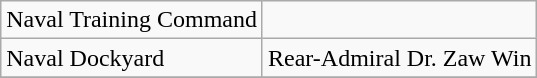<table class="wikitable">
<tr>
<td>Naval Training Command</td>
</tr>
<tr Rear-Admiral Naing Min Kyaw>
<td>Naval Dockyard</td>
<td>Rear-Admiral Dr. Zaw Win</td>
</tr>
<tr>
</tr>
</table>
